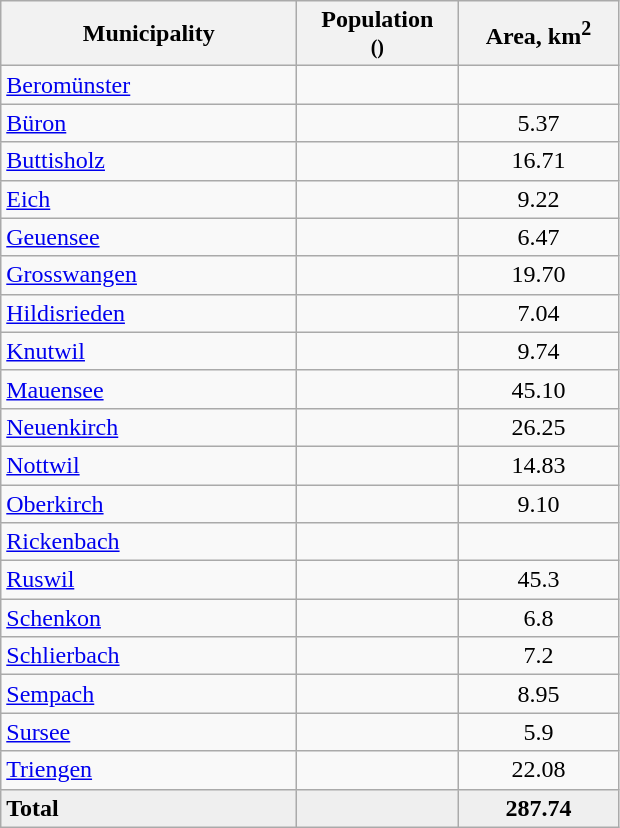<table class="wikitable">
<tr>
<th style="width:190px;">Municipality</th>
<th style="width:100px;">Population<br><small>()</small></th>
<th style="width:100px;">Area, km<sup>2</sup></th>
</tr>
<tr>
<td><a href='#'>Beromünster</a></td>
<td style="text-align:center;"></td>
<td style="text-align:center;"></td>
</tr>
<tr>
<td><a href='#'>Büron</a></td>
<td style="text-align:center;"></td>
<td style="text-align:center;">5.37</td>
</tr>
<tr>
<td><a href='#'>Buttisholz</a></td>
<td style="text-align:center;"></td>
<td style="text-align:center;">16.71</td>
</tr>
<tr>
<td><a href='#'>Eich</a></td>
<td style="text-align:center;"></td>
<td style="text-align:center;">9.22</td>
</tr>
<tr>
<td><a href='#'>Geuensee</a></td>
<td style="text-align:center;"></td>
<td style="text-align:center;">6.47</td>
</tr>
<tr>
<td><a href='#'>Grosswangen</a></td>
<td style="text-align:center;"></td>
<td style="text-align:center;">19.70</td>
</tr>
<tr>
<td><a href='#'>Hildisrieden</a></td>
<td style="text-align:center;"></td>
<td style="text-align:center;">7.04</td>
</tr>
<tr>
<td><a href='#'>Knutwil</a></td>
<td style="text-align:center;"></td>
<td style="text-align:center;">9.74</td>
</tr>
<tr>
<td><a href='#'>Mauensee</a></td>
<td style="text-align:center;"></td>
<td style="text-align:center;">45.10</td>
</tr>
<tr>
<td><a href='#'>Neuenkirch</a></td>
<td style="text-align:center;"></td>
<td style="text-align:center;">26.25</td>
</tr>
<tr>
<td><a href='#'>Nottwil</a></td>
<td style="text-align:center;"></td>
<td style="text-align:center;">14.83</td>
</tr>
<tr>
<td><a href='#'>Oberkirch</a></td>
<td style="text-align:center;"></td>
<td style="text-align:center;">9.10</td>
</tr>
<tr>
<td><a href='#'>Rickenbach</a></td>
<td style="text-align:center;"></td>
<td style="text-align:center;"></td>
</tr>
<tr>
<td><a href='#'>Ruswil</a></td>
<td style="text-align:center;"></td>
<td style="text-align:center;">45.3</td>
</tr>
<tr>
<td><a href='#'>Schenkon</a></td>
<td style="text-align:center;"></td>
<td style="text-align:center;">6.8</td>
</tr>
<tr>
<td><a href='#'>Schlierbach</a></td>
<td style="text-align:center;"></td>
<td style="text-align:center;">7.2</td>
</tr>
<tr>
<td><a href='#'>Sempach</a></td>
<td style="text-align:center;"></td>
<td style="text-align:center;">8.95</td>
</tr>
<tr>
<td><a href='#'>Sursee</a></td>
<td style="text-align:center;"></td>
<td style="text-align:center;">5.9</td>
</tr>
<tr>
<td><a href='#'>Triengen</a></td>
<td style="text-align:center;"></td>
<td style="text-align:center;">22.08</td>
</tr>
<tr>
<td style="background:#efefef;"><strong>Total</strong></td>
<td style="text-align:center; background:#efefef;"><strong></strong></td>
<td style="text-align:center; background:#efefef;"><strong>287.74</strong></td>
</tr>
</table>
